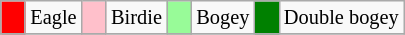<table class="wikitable" span = 50 style="font-size:85%">
<tr>
<td style="background: Red;" width=10></td>
<td>Eagle</td>
<td style="background: Pink;" width=10></td>
<td>Birdie</td>
<td style="background: PaleGreen;" width=10></td>
<td>Bogey</td>
<td style="background: Green;" width=10></td>
<td>Double bogey</td>
</tr>
<tr>
</tr>
</table>
